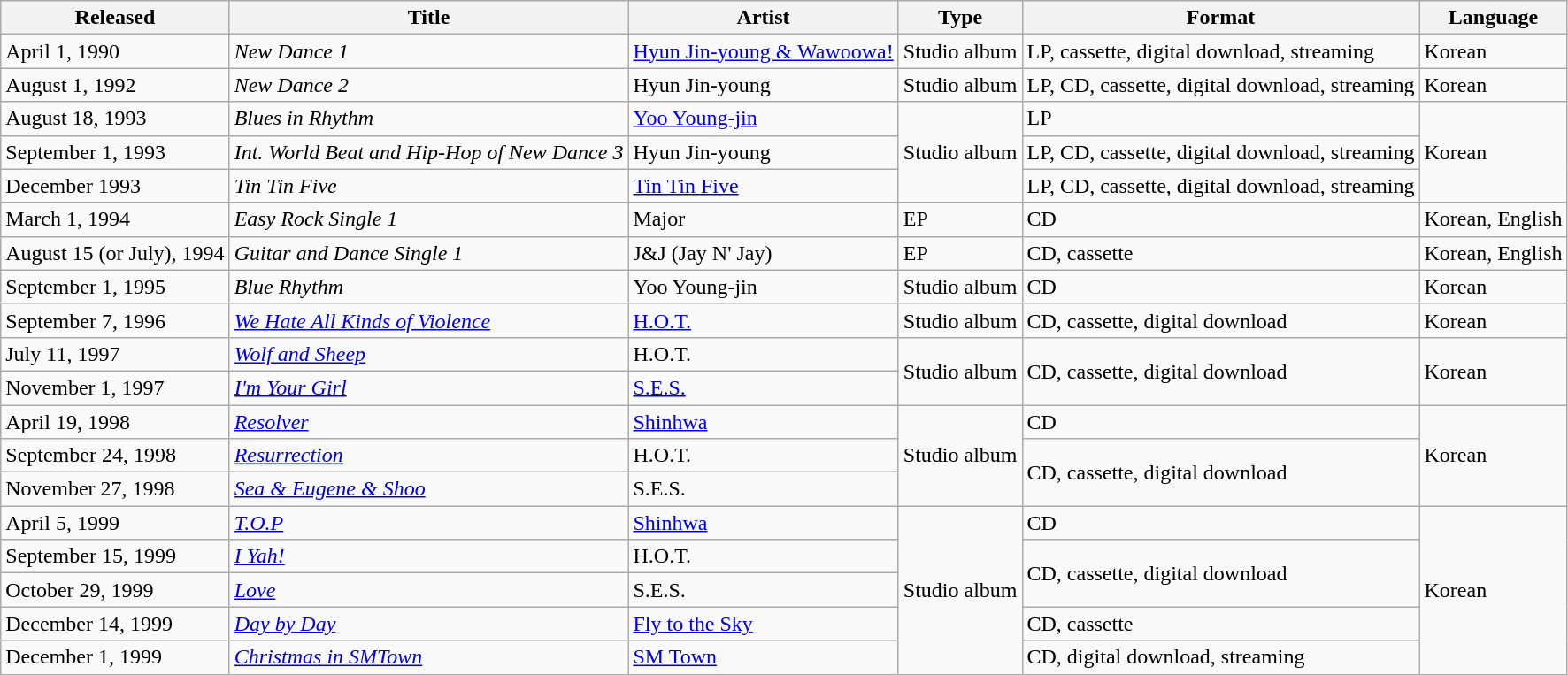<table class="wikitable sortable">
<tr>
<th scope="col">Released</th>
<th scope="col">Title</th>
<th scope="col">Artist</th>
<th scope="col">Type</th>
<th scope="col">Format</th>
<th scope="col">Language</th>
</tr>
<tr>
<td>April 1, 1990</td>
<td><em>New Dance 1</em></td>
<td><a href='#'>Hyun Jin-young & Wawoowa!</a></td>
<td>Studio album</td>
<td>LP, cassette, digital download, streaming</td>
<td>Korean</td>
</tr>
<tr>
<td>August 1, 1992</td>
<td><em>New Dance 2</em></td>
<td>Hyun Jin-young</td>
<td>Studio album</td>
<td>LP, CD, cassette, digital download, streaming</td>
<td>Korean</td>
</tr>
<tr>
<td>August 18, 1993</td>
<td><em>Blues in Rhythm</em></td>
<td><a href='#'>Yoo Young-jin</a></td>
<td rowspan="3">Studio album</td>
<td>LP</td>
<td rowspan="3">Korean</td>
</tr>
<tr>
<td>September 1, 1993</td>
<td><em>Int. World Beat and Hip-Hop of New Dance 3</em></td>
<td>Hyun Jin-young</td>
<td>LP, CD, cassette, digital download, streaming</td>
</tr>
<tr>
<td>December 1993</td>
<td><em>Tin Tin Five</em></td>
<td><a href='#'>Tin Tin Five</a></td>
<td>LP, CD, cassette, digital download, streaming</td>
</tr>
<tr>
<td>March 1, 1994</td>
<td><em>Easy Rock Single 1</em></td>
<td>Major</td>
<td>EP</td>
<td>CD</td>
<td>Korean, English</td>
</tr>
<tr>
<td>August 15 (or July), 1994</td>
<td><em>Guitar and Dance Single 1</em></td>
<td>J&J (Jay N' Jay)</td>
<td>EP</td>
<td>CD, cassette</td>
<td>Korean, English</td>
</tr>
<tr>
<td>September 1, 1995</td>
<td><em>Blue Rhythm</em></td>
<td>Yoo Young-jin</td>
<td>Studio album</td>
<td>CD</td>
<td>Korean</td>
</tr>
<tr>
<td>September 7, 1996</td>
<td><em><a href='#'>We Hate All Kinds of Violence</a></em></td>
<td><a href='#'>H.O.T.</a></td>
<td>Studio album</td>
<td>CD, cassette, digital download</td>
<td>Korean</td>
</tr>
<tr>
<td>July 11, 1997</td>
<td><em><a href='#'>Wolf and Sheep</a></em></td>
<td>H.O.T.</td>
<td rowspan="2">Studio album</td>
<td rowspan="2">CD, cassette, digital download</td>
<td rowspan="2">Korean</td>
</tr>
<tr>
<td>November 1, 1997</td>
<td><em><a href='#'>I'm Your Girl</a></em></td>
<td><a href='#'>S.E.S.</a></td>
</tr>
<tr>
<td>April 19, 1998</td>
<td><em><a href='#'>Resolver</a></em></td>
<td><a href='#'>Shinhwa</a></td>
<td rowspan="3">Studio album</td>
<td>CD</td>
<td rowspan="3">Korean</td>
</tr>
<tr>
<td>September 24, 1998</td>
<td><em><a href='#'>Resurrection</a></em></td>
<td>H.O.T.</td>
<td rowspan="2">CD, cassette, digital download</td>
</tr>
<tr>
<td>November 27, 1998</td>
<td><em><a href='#'>Sea & Eugene & Shoo</a></em></td>
<td>S.E.S.</td>
</tr>
<tr>
<td>April 5, 1999</td>
<td><em><a href='#'>T.O.P</a></em></td>
<td><a href='#'>Shinhwa</a></td>
<td rowspan="5">Studio album</td>
<td>CD</td>
<td rowspan="5">Korean</td>
</tr>
<tr>
<td>September 15, 1999</td>
<td><em><a href='#'>I Yah!</a></em></td>
<td>H.O.T.</td>
<td rowspan="2">CD, cassette, digital download</td>
</tr>
<tr>
<td>October 29, 1999</td>
<td><em><a href='#'>Love</a></em></td>
<td>S.E.S.</td>
</tr>
<tr>
<td>December 14, 1999</td>
<td><em><a href='#'>Day by Day</a></em></td>
<td><a href='#'>Fly to the Sky</a></td>
<td>CD, cassette</td>
</tr>
<tr>
<td>December 1, 1999</td>
<td><em><a href='#'>Christmas in SMTown</a></em></td>
<td><a href='#'>SM Town</a></td>
<td>CD, digital download, streaming</td>
</tr>
</table>
